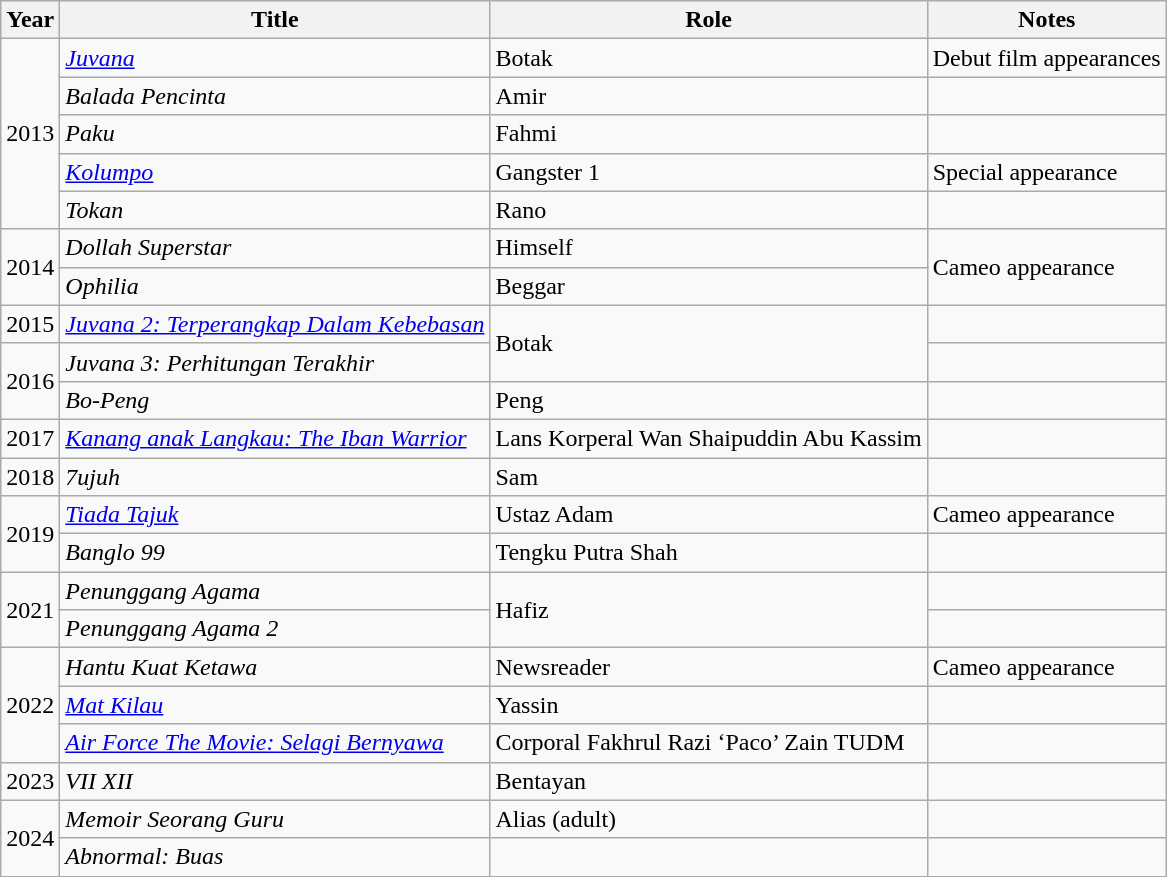<table class="wikitable">
<tr>
<th>Year</th>
<th>Title</th>
<th>Role</th>
<th>Notes</th>
</tr>
<tr>
<td rowspan="5">2013</td>
<td><em><a href='#'>Juvana</a></em></td>
<td>Botak</td>
<td>Debut film appearances</td>
</tr>
<tr>
<td><em>Balada Pencinta</em></td>
<td>Amir</td>
<td></td>
</tr>
<tr>
<td><em>Paku</em> </td>
<td>Fahmi</td>
<td></td>
</tr>
<tr>
<td><em><a href='#'>Kolumpo</a></em></td>
<td>Gangster 1</td>
<td>Special appearance</td>
</tr>
<tr>
<td><em>Tokan</em></td>
<td>Rano</td>
<td></td>
</tr>
<tr>
<td rowspan="2">2014</td>
<td><em>Dollah Superstar</em></td>
<td>Himself</td>
<td rowspan="2">Cameo appearance</td>
</tr>
<tr>
<td><em>Ophilia</em></td>
<td>Beggar</td>
</tr>
<tr>
<td>2015</td>
<td><em><a href='#'>Juvana 2: Terperangkap Dalam Kebebasan</a></em></td>
<td rowspan="2">Botak</td>
<td></td>
</tr>
<tr>
<td rowspan="2">2016</td>
<td><em>Juvana 3: Perhitungan Terakhir</em></td>
<td></td>
</tr>
<tr>
<td><em>Bo-Peng</em> </td>
<td>Peng</td>
<td></td>
</tr>
<tr>
<td>2017</td>
<td><em><a href='#'>Kanang anak Langkau: The Iban Warrior</a></em></td>
<td>Lans Korperal Wan Shaipuddin Abu  Kassim</td>
<td></td>
</tr>
<tr>
<td>2018</td>
<td><em>7ujuh</em></td>
<td>Sam</td>
<td></td>
</tr>
<tr>
<td rowspan="2">2019</td>
<td><em><a href='#'>Tiada Tajuk</a></em></td>
<td>Ustaz Adam</td>
<td>Cameo appearance</td>
</tr>
<tr>
<td><em>Banglo 99</em></td>
<td>Tengku Putra Shah</td>
<td></td>
</tr>
<tr>
<td rowspan="2">2021</td>
<td><em>Penunggang Agama</em></td>
<td rowspan="2">Hafiz</td>
<td></td>
</tr>
<tr>
<td><em>Penunggang Agama 2</em></td>
<td></td>
</tr>
<tr>
<td rowspan="3">2022</td>
<td><em>Hantu Kuat Ketawa</em></td>
<td>Newsreader</td>
<td>Cameo appearance</td>
</tr>
<tr>
<td><em><a href='#'>Mat Kilau</a></em></td>
<td>Yassin</td>
<td></td>
</tr>
<tr>
<td><em><a href='#'>Air Force The Movie: Selagi Bernyawa</a></em></td>
<td>Corporal Fakhrul Razi ‘Paco’ Zain TUDM</td>
<td></td>
</tr>
<tr>
<td>2023</td>
<td><em>VII XII</em></td>
<td>Bentayan</td>
<td></td>
</tr>
<tr>
<td rowspan="2">2024</td>
<td><em>Memoir Seorang Guru</em></td>
<td>Alias (adult)</td>
<td></td>
</tr>
<tr>
<td><em>Abnormal: Buas</em></td>
<td></td>
<td></td>
</tr>
</table>
